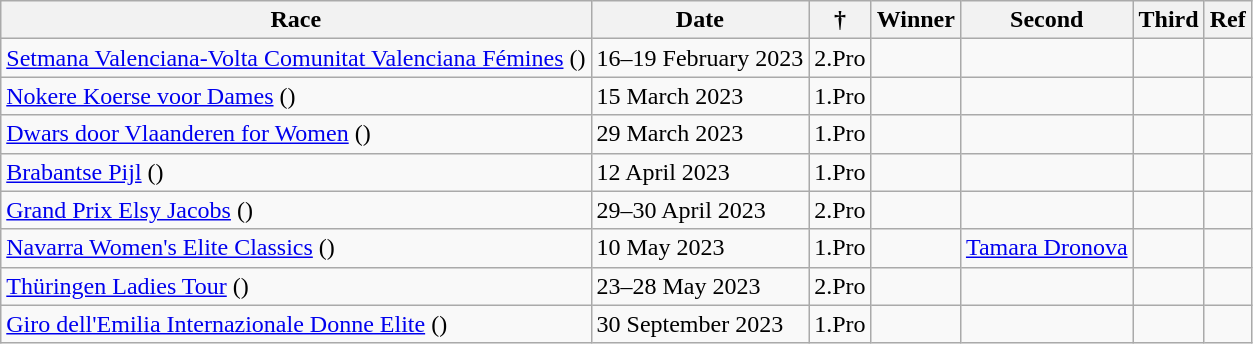<table class="wikitable sortable">
<tr>
<th>Race</th>
<th>Date</th>
<th> †</th>
<th>Winner</th>
<th>Second</th>
<th>Third</th>
<th>Ref</th>
</tr>
<tr>
<td> <a href='#'>Setmana Valenciana-Volta Comunitat Valenciana Fémines</a> ()</td>
<td>16–19 February 2023</td>
<td>2.Pro</td>
<td></td>
<td></td>
<td></td>
<td align="center"></td>
</tr>
<tr>
<td> <a href='#'>Nokere Koerse voor Dames</a> ()</td>
<td>15 March 2023</td>
<td>1.Pro</td>
<td></td>
<td></td>
<td></td>
<td align="center"></td>
</tr>
<tr>
<td> <a href='#'>Dwars door Vlaanderen for Women</a> ()</td>
<td>29 March 2023</td>
<td>1.Pro</td>
<td></td>
<td></td>
<td></td>
<td align="center"></td>
</tr>
<tr>
<td> <a href='#'>Brabantse Pijl</a> ()</td>
<td>12 April 2023</td>
<td>1.Pro</td>
<td></td>
<td></td>
<td></td>
<td align="center"></td>
</tr>
<tr>
<td> <a href='#'>Grand Prix Elsy Jacobs</a> ()</td>
<td>29–30 April 2023</td>
<td>2.Pro</td>
<td></td>
<td></td>
<td></td>
<td align="center"></td>
</tr>
<tr>
<td> <a href='#'>Navarra Women's Elite Classics</a> ()</td>
<td>10 May 2023</td>
<td>1.Pro</td>
<td></td>
<td> <a href='#'>Tamara Dronova</a></td>
<td></td>
<td align="center"></td>
</tr>
<tr>
<td> <a href='#'>Thüringen Ladies Tour</a> ()</td>
<td>23–28 May 2023</td>
<td>2.Pro</td>
<td></td>
<td></td>
<td></td>
<td align="center"></td>
</tr>
<tr>
<td> <a href='#'>Giro dell'Emilia Internazionale Donne Elite</a> ()</td>
<td>30 September 2023</td>
<td>1.Pro</td>
<td></td>
<td></td>
<td></td>
<td align="center"></td>
</tr>
</table>
